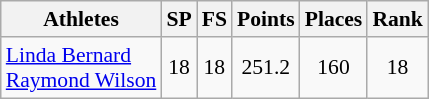<table class="wikitable" border="1" style="font-size:90%">
<tr>
<th>Athletes</th>
<th>SP</th>
<th>FS</th>
<th>Points</th>
<th>Places</th>
<th>Rank</th>
</tr>
<tr align=center>
<td align=left><a href='#'>Linda Bernard</a><br><a href='#'>Raymond Wilson</a></td>
<td>18</td>
<td>18</td>
<td>251.2</td>
<td>160</td>
<td>18</td>
</tr>
</table>
